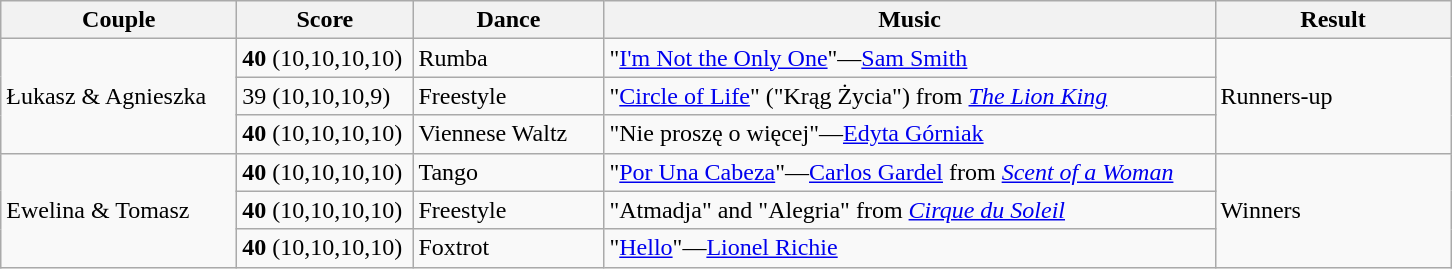<table class="wikitable">
<tr>
<th style="width:150px;">Couple<br></th>
<th style="width:110px;">Score</th>
<th style="width:120px;">Dance</th>
<th style="width:400px;">Music</th>
<th style="width:150px;">Result</th>
</tr>
<tr>
<td rowspan="3">Łukasz & Agnieszka<br></td>
<td><strong>40</strong> (10,10,10,10)</td>
<td>Rumba</td>
<td>"<a href='#'>I'm Not the Only One</a>"—<a href='#'>Sam Smith</a></td>
<td rowspan="3">Runners-up</td>
</tr>
<tr>
<td>39 (10,10,10,9)</td>
<td>Freestyle</td>
<td>"<a href='#'>Circle of Life</a>" ("Krąg Życia") from <em><a href='#'>The Lion King</a></em></td>
</tr>
<tr>
<td><strong>40</strong> (10,10,10,10)</td>
<td>Viennese Waltz</td>
<td>"Nie proszę o więcej"—<a href='#'>Edyta Górniak</a></td>
</tr>
<tr>
<td rowspan="3">Ewelina & Tomasz<br></td>
<td><strong>40</strong> (10,10,10,10)</td>
<td>Tango</td>
<td>"<a href='#'>Por Una Cabeza</a>"—<a href='#'>Carlos Gardel</a> from <em><a href='#'>Scent of a Woman</a></em></td>
<td rowspan="3">Winners</td>
</tr>
<tr>
<td><strong>40</strong> (10,10,10,10)</td>
<td>Freestyle</td>
<td>"Atmadja" and "Alegria" from <em><a href='#'>Cirque du Soleil</a></em></td>
</tr>
<tr>
<td><strong>40</strong> (10,10,10,10)</td>
<td>Foxtrot</td>
<td>"<a href='#'>Hello</a>"—<a href='#'>Lionel Richie</a></td>
</tr>
</table>
